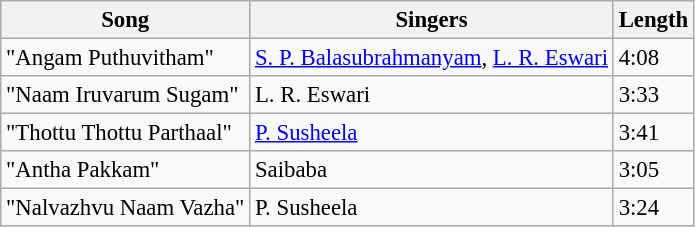<table class="wikitable" style="font-size:95%;">
<tr>
<th>Song</th>
<th>Singers</th>
<th>Length</th>
</tr>
<tr>
<td>"Angam Puthuvitham"</td>
<td><a href='#'>S. P. Balasubrahmanyam</a>, <a href='#'>L. R. Eswari</a></td>
<td>4:08</td>
</tr>
<tr>
<td>"Naam Iruvarum Sugam"</td>
<td>L. R. Eswari</td>
<td>3:33</td>
</tr>
<tr>
<td>"Thottu Thottu Parthaal"</td>
<td><a href='#'>P. Susheela</a></td>
<td>3:41</td>
</tr>
<tr>
<td>"Antha Pakkam"</td>
<td>Saibaba</td>
<td>3:05</td>
</tr>
<tr>
<td>"Nalvazhvu Naam Vazha"</td>
<td>P. Susheela</td>
<td>3:24</td>
</tr>
</table>
